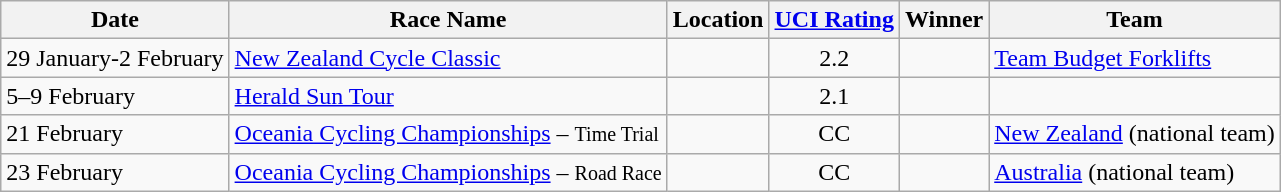<table class="wikitable sortable">
<tr>
<th>Date</th>
<th>Race Name</th>
<th>Location</th>
<th><a href='#'>UCI Rating</a></th>
<th>Winner</th>
<th>Team</th>
</tr>
<tr>
<td>29 January-2 February</td>
<td><a href='#'>New Zealand Cycle Classic</a></td>
<td></td>
<td align=center>2.2</td>
<td></td>
<td><a href='#'>Team Budget Forklifts</a></td>
</tr>
<tr>
<td>5–9 February</td>
<td><a href='#'>Herald Sun Tour</a></td>
<td></td>
<td align=center>2.1</td>
<td></td>
<td></td>
</tr>
<tr>
<td>21 February</td>
<td><a href='#'>Oceania Cycling Championships</a> – <small>Time Trial</small></td>
<td></td>
<td align=center>CC</td>
<td></td>
<td><a href='#'>New Zealand</a> (national team)</td>
</tr>
<tr>
<td>23 February</td>
<td><a href='#'>Oceania Cycling Championships</a> – <small>Road Race</small></td>
<td></td>
<td align=center>CC</td>
<td></td>
<td><a href='#'>Australia</a> (national team)</td>
</tr>
</table>
